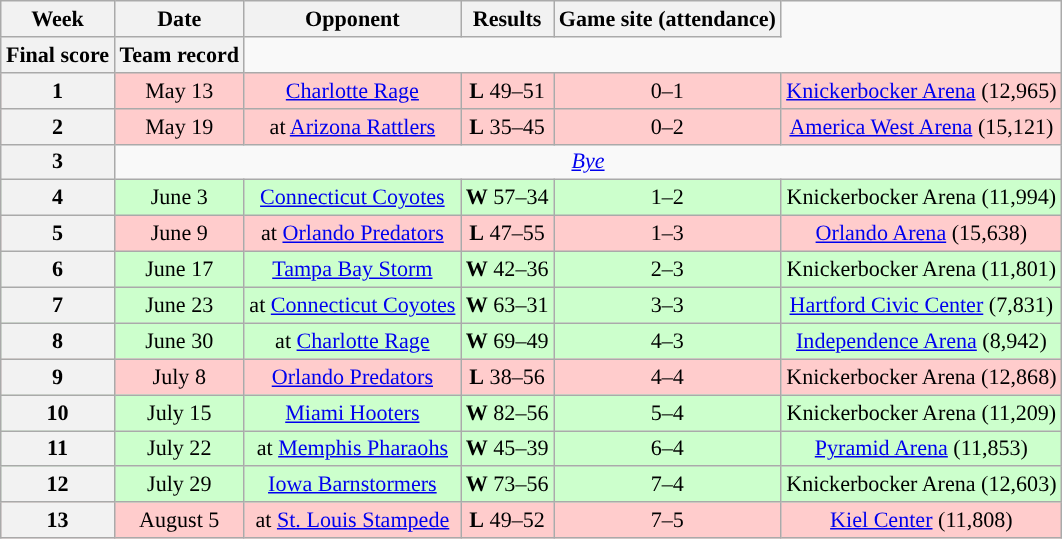<table class="wikitable" style="font-size: 92%;" "align=center">
<tr>
<th>Week</th>
<th>Date</th>
<th>Opponent</th>
<th>Results</th>
<th>Game site (attendance)</th>
</tr>
<tr>
<th>Final score</th>
<th>Team record</th>
</tr>
<tr style="background:#fcc">
<th>1</th>
<td style="text-align:center;">May 13</td>
<td style="text-align:center;"><a href='#'>Charlotte Rage</a></td>
<td style="text-align:center;"><strong>L</strong> 49–51</td>
<td style="text-align:center;">0–1</td>
<td style="text-align:center;"><a href='#'>Knickerbocker Arena</a> (12,965)</td>
</tr>
<tr style="background:#fcc">
<th>2</th>
<td style="text-align:center;">May 19</td>
<td style="text-align:center;">at <a href='#'>Arizona Rattlers</a></td>
<td style="text-align:center;"><strong>L</strong> 35–45</td>
<td style="text-align:center;">0–2</td>
<td style="text-align:center;"><a href='#'>America West Arena</a> (15,121)</td>
</tr>
<tr style=>
<th>3</th>
<td colspan="8" style="text-align:center;"><em><a href='#'>Bye</a></em></td>
</tr>
<tr style="background:#cfc">
<th>4</th>
<td style="text-align:center;">June 3</td>
<td style="text-align:center;"><a href='#'>Connecticut Coyotes</a></td>
<td style="text-align:center;"><strong>W</strong> 57–34</td>
<td style="text-align:center;">1–2</td>
<td style="text-align:center;">Knickerbocker Arena (11,994)</td>
</tr>
<tr style="background:#fcc">
<th>5</th>
<td style="text-align:center;">June 9</td>
<td style="text-align:center;">at <a href='#'>Orlando Predators</a></td>
<td style="text-align:center;"><strong>L</strong> 47–55</td>
<td style="text-align:center;">1–3</td>
<td style="text-align:center;"><a href='#'>Orlando Arena</a> (15,638)</td>
</tr>
<tr style="background:#cfc">
<th>6</th>
<td style="text-align:center;">June 17</td>
<td style="text-align:center;"><a href='#'>Tampa Bay Storm</a></td>
<td style="text-align:center;"><strong>W</strong> 42–36</td>
<td style="text-align:center;">2–3</td>
<td style="text-align:center;">Knickerbocker Arena (11,801)</td>
</tr>
<tr style="background:#cfc">
<th>7</th>
<td style="text-align:center;">June 23</td>
<td style="text-align:center;">at <a href='#'>Connecticut Coyotes</a></td>
<td style="text-align:center;"><strong>W</strong> 63–31</td>
<td style="text-align:center;">3–3</td>
<td style="text-align:center;"><a href='#'>Hartford Civic Center</a> (7,831)</td>
</tr>
<tr style="background:#cfc">
<th>8</th>
<td style="text-align:center;">June 30</td>
<td style="text-align:center;">at <a href='#'>Charlotte Rage</a></td>
<td style="text-align:center;"><strong>W</strong> 69–49</td>
<td style="text-align:center;">4–3</td>
<td style="text-align:center;"><a href='#'>Independence Arena</a> (8,942)</td>
</tr>
<tr style="background:#fcc">
<th>9</th>
<td style="text-align:center;">July 8</td>
<td style="text-align:center;"><a href='#'>Orlando Predators</a></td>
<td style="text-align:center;"><strong>L</strong> 38–56</td>
<td style="text-align:center;">4–4</td>
<td style="text-align:center;">Knickerbocker Arena (12,868)</td>
</tr>
<tr style="background:#cfc">
<th>10</th>
<td style="text-align:center;">July 15</td>
<td style="text-align:center;"><a href='#'>Miami Hooters</a></td>
<td style="text-align:center;"><strong>W</strong> 82–56</td>
<td style="text-align:center;">5–4</td>
<td style="text-align:center;">Knickerbocker Arena (11,209)</td>
</tr>
<tr style="background:#cfc">
<th>11</th>
<td style="text-align:center;">July 22</td>
<td style="text-align:center;">at <a href='#'>Memphis Pharaohs</a></td>
<td style="text-align:center;"><strong>W</strong> 45–39</td>
<td style="text-align:center;">6–4</td>
<td style="text-align:center;"><a href='#'>Pyramid Arena</a> (11,853)</td>
</tr>
<tr style="background:#cfc">
<th>12</th>
<td style="text-align:center;">July 29</td>
<td style="text-align:center;"><a href='#'>Iowa Barnstormers</a></td>
<td style="text-align:center;"><strong>W</strong> 73–56</td>
<td style="text-align:center;">7–4</td>
<td style="text-align:center;">Knickerbocker Arena (12,603)</td>
</tr>
<tr style="background:#fcc">
<th>13</th>
<td style="text-align:center;">August 5</td>
<td style="text-align:center;">at <a href='#'>St. Louis Stampede</a></td>
<td style="text-align:center;"><strong>L</strong> 49–52</td>
<td style="text-align:center;">7–5</td>
<td style="text-align:center;"><a href='#'>Kiel Center</a> (11,808)</td>
</tr>
</table>
